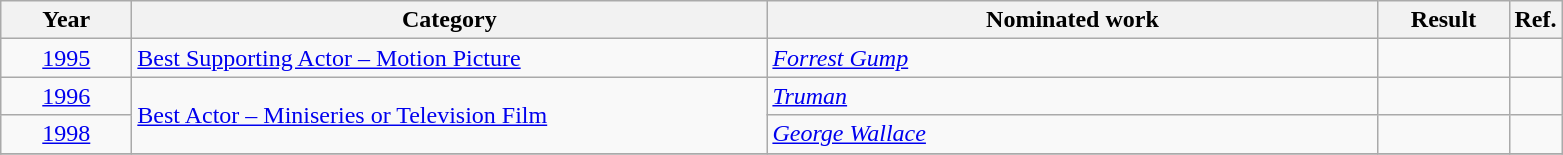<table class=wikitable>
<tr>
<th scope="col" style="width:5em;">Year</th>
<th scope="col" style="width:26em;">Category</th>
<th scope="col" style="width:25em;">Nominated work</th>
<th scope="col" style="width:5em;">Result</th>
<th>Ref.</th>
</tr>
<tr>
<td style="text-align:center;"><a href='#'>1995</a></td>
<td><a href='#'>Best Supporting Actor – Motion Picture</a></td>
<td><em><a href='#'>Forrest Gump</a></em></td>
<td></td>
<td style="text-align:center;"></td>
</tr>
<tr>
<td style="text-align:center;"><a href='#'>1996</a></td>
<td rowspan="2"><a href='#'>Best Actor – Miniseries or Television Film</a></td>
<td><em><a href='#'>Truman</a></em></td>
<td></td>
<td style="text-align:center;"></td>
</tr>
<tr>
<td style="text-align:center;"><a href='#'>1998</a></td>
<td><em><a href='#'>George Wallace</a></em></td>
<td></td>
<td style="text-align:center;"></td>
</tr>
<tr>
</tr>
</table>
